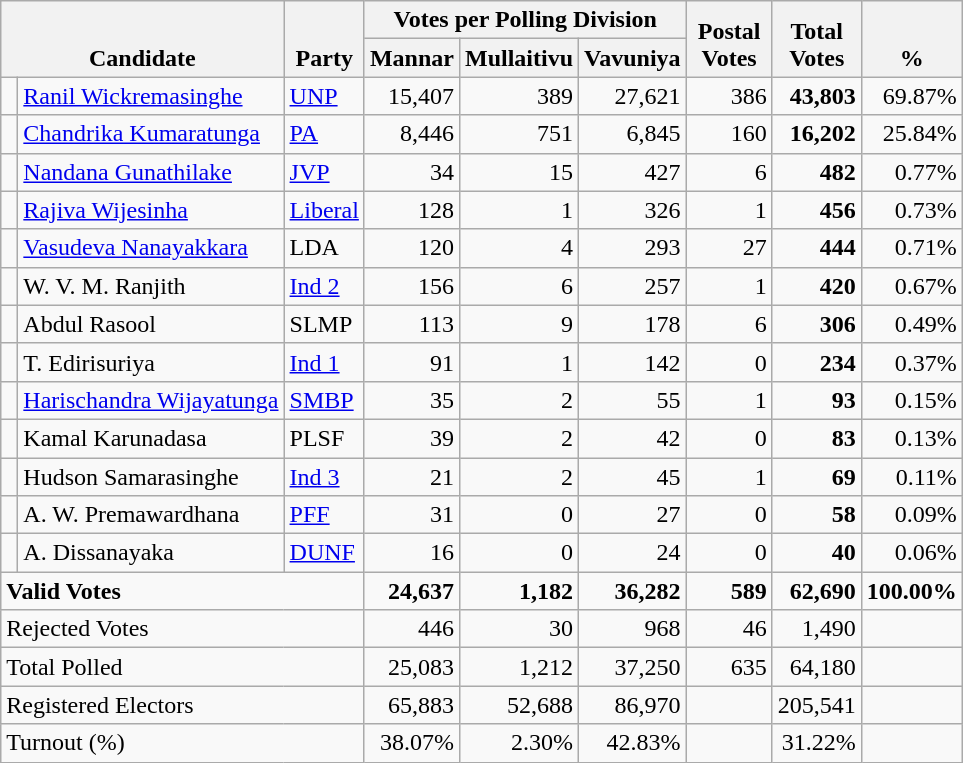<table class="wikitable" border="1" style="text-align:right;">
<tr>
<th align=left valign=bottom rowspan=2 colspan=2>Candidate</th>
<th align=left valign=bottom rowspan=2 width="40">Party</th>
<th colspan=3>Votes per Polling Division</th>
<th align=center valign=bottom rowspan=2 width="50">Postal<br>Votes</th>
<th align=center valign=bottom rowspan=2 width="50">Total Votes</th>
<th align=center valign=bottom rowspan=2 width="50">%</th>
</tr>
<tr>
<th align=center valign=bottom width="50">Mannar</th>
<th align=center valign=bottom width="50">Mullaitivu</th>
<th align=center valign=bottom width="50">Vavuniya</th>
</tr>
<tr>
<td bgcolor=> </td>
<td align=left><a href='#'>Ranil Wickremasinghe</a></td>
<td align=left><a href='#'>UNP</a></td>
<td>15,407</td>
<td>389</td>
<td>27,621</td>
<td>386</td>
<td><strong>43,803</strong></td>
<td>69.87%</td>
</tr>
<tr>
<td bgcolor=> </td>
<td align=left><a href='#'>Chandrika Kumaratunga</a></td>
<td align=left><a href='#'>PA</a></td>
<td>8,446</td>
<td>751</td>
<td>6,845</td>
<td>160</td>
<td><strong>16,202</strong></td>
<td>25.84%</td>
</tr>
<tr>
<td bgcolor=> </td>
<td align=left><a href='#'>Nandana Gunathilake</a></td>
<td align=left><a href='#'>JVP</a></td>
<td>34</td>
<td>15</td>
<td>427</td>
<td>6</td>
<td><strong>482</strong></td>
<td>0.77%</td>
</tr>
<tr>
<td></td>
<td align=left><a href='#'>Rajiva Wijesinha</a></td>
<td align=left><a href='#'>Liberal</a></td>
<td>128</td>
<td>1</td>
<td>326</td>
<td>1</td>
<td><strong>456</strong></td>
<td>0.73%</td>
</tr>
<tr>
<td></td>
<td align=left><a href='#'>Vasudeva Nanayakkara</a></td>
<td align=left>LDA</td>
<td>120</td>
<td>4</td>
<td>293</td>
<td>27</td>
<td><strong>444</strong></td>
<td>0.71%</td>
</tr>
<tr>
<td bgcolor=> </td>
<td align=left>W. V. M. Ranjith</td>
<td align=left><a href='#'>Ind 2</a></td>
<td>156</td>
<td>6</td>
<td>257</td>
<td>1</td>
<td><strong>420</strong></td>
<td>0.67%</td>
</tr>
<tr>
<td></td>
<td align=left>Abdul Rasool</td>
<td align=left>SLMP</td>
<td>113</td>
<td>9</td>
<td>178</td>
<td>6</td>
<td><strong>306</strong></td>
<td>0.49%</td>
</tr>
<tr>
<td bgcolor=> </td>
<td align=left>T. Edirisuriya</td>
<td align=left><a href='#'>Ind 1</a></td>
<td>91</td>
<td>1</td>
<td>142</td>
<td>0</td>
<td><strong>234</strong></td>
<td>0.37%</td>
</tr>
<tr>
<td bgcolor=> </td>
<td align=left><a href='#'>Harischandra Wijayatunga</a></td>
<td align=left><a href='#'>SMBP</a></td>
<td>35</td>
<td>2</td>
<td>55</td>
<td>1</td>
<td><strong>93</strong></td>
<td>0.15%</td>
</tr>
<tr>
<td></td>
<td align=left>Kamal Karunadasa</td>
<td align=left>PLSF</td>
<td>39</td>
<td>2</td>
<td>42</td>
<td>0</td>
<td><strong>83</strong></td>
<td>0.13%</td>
</tr>
<tr>
<td bgcolor=> </td>
<td align=left>Hudson Samarasinghe</td>
<td align=left><a href='#'>Ind 3</a></td>
<td>21</td>
<td>2</td>
<td>45</td>
<td>1</td>
<td><strong>69</strong></td>
<td>0.11%</td>
</tr>
<tr>
<td></td>
<td align=left>A. W. Premawardhana</td>
<td align=left><a href='#'>PFF</a></td>
<td>31</td>
<td>0</td>
<td>27</td>
<td>0</td>
<td><strong>58</strong></td>
<td>0.09%</td>
</tr>
<tr>
<td></td>
<td align=left>A. Dissanayaka</td>
<td align=left><a href='#'>DUNF</a></td>
<td>16</td>
<td>0</td>
<td>24</td>
<td>0</td>
<td><strong>40</strong></td>
<td>0.06%</td>
</tr>
<tr>
<td align=left colspan=3><strong>Valid Votes</strong></td>
<td><strong>24,637</strong></td>
<td><strong>1,182</strong></td>
<td><strong>36,282</strong></td>
<td><strong>589</strong></td>
<td><strong>62,690</strong></td>
<td><strong>100.00%</strong></td>
</tr>
<tr>
<td align=left colspan=3>Rejected Votes</td>
<td>446</td>
<td>30</td>
<td>968</td>
<td>46</td>
<td>1,490</td>
<td></td>
</tr>
<tr>
<td align=left colspan=3>Total Polled</td>
<td>25,083</td>
<td>1,212</td>
<td>37,250</td>
<td>635</td>
<td>64,180</td>
<td></td>
</tr>
<tr>
<td align=left colspan=3>Registered Electors</td>
<td>65,883</td>
<td>52,688</td>
<td>86,970</td>
<td></td>
<td>205,541</td>
<td></td>
</tr>
<tr>
<td align=left colspan=3>Turnout (%)</td>
<td>38.07%</td>
<td>2.30%</td>
<td>42.83%</td>
<td></td>
<td>31.22%</td>
<td></td>
</tr>
</table>
